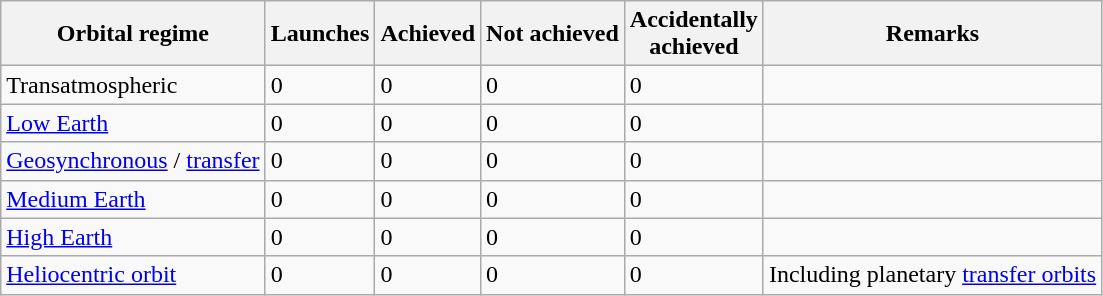<table class="wikitable sortable">
<tr>
<th>Orbital regime</th>
<th>Launches</th>
<th>Achieved</th>
<th>Not achieved</th>
<th>Accidentally <br> achieved</th>
<th>Remarks</th>
</tr>
<tr>
<td>Transatmospheric</td>
<td>0</td>
<td>0</td>
<td>0</td>
<td>0</td>
<td></td>
</tr>
<tr>
<td><a href='#'>Low Earth</a></td>
<td>0</td>
<td>0</td>
<td>0</td>
<td>0</td>
<td></td>
</tr>
<tr>
<td><a href='#'>Geosynchronous</a> / <a href='#'>transfer</a></td>
<td>0</td>
<td>0</td>
<td>0</td>
<td>0</td>
<td></td>
</tr>
<tr>
<td><a href='#'>Medium Earth</a></td>
<td>0</td>
<td>0</td>
<td>0</td>
<td>0</td>
<td></td>
</tr>
<tr>
<td><a href='#'>High Earth</a></td>
<td>0</td>
<td>0</td>
<td>0</td>
<td>0</td>
<td></td>
</tr>
<tr>
<td><a href='#'>Heliocentric orbit</a></td>
<td>0</td>
<td>0</td>
<td>0</td>
<td>0</td>
<td>Including planetary <a href='#'>transfer orbits</a></td>
</tr>
</table>
